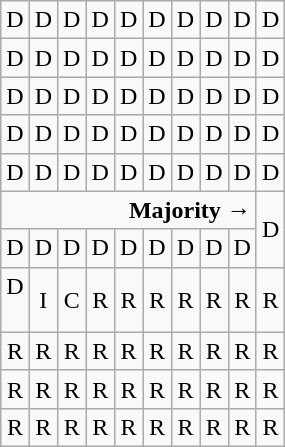<table class="wikitable"  style="text-align:center;">
<tr>
<td>D</td>
<td>D</td>
<td>D</td>
<td>D</td>
<td>D</td>
<td>D</td>
<td>D</td>
<td>D</td>
<td>D</td>
<td>D</td>
</tr>
<tr>
<td>D</td>
<td>D</td>
<td>D</td>
<td>D</td>
<td>D</td>
<td>D</td>
<td>D</td>
<td>D</td>
<td>D</td>
<td>D</td>
</tr>
<tr>
<td>D</td>
<td>D</td>
<td>D</td>
<td>D</td>
<td>D</td>
<td>D</td>
<td>D</td>
<td>D</td>
<td>D</td>
<td>D</td>
</tr>
<tr>
<td>D</td>
<td>D</td>
<td>D</td>
<td>D</td>
<td>D</td>
<td>D</td>
<td>D</td>
<td>D</td>
<td>D</td>
<td>D</td>
</tr>
<tr>
<td>D</td>
<td>D</td>
<td>D</td>
<td>D</td>
<td>D</td>
<td>D</td>
<td>D</td>
<td>D</td>
<td>D</td>
<td>D</td>
</tr>
<tr>
<td colspan="9" style="text-align:right;"><strong>Majority →</strong></td>
<td rowspan=2 >D</td>
</tr>
<tr>
<td>D</td>
<td>D</td>
<td>D</td>
<td>D</td>
<td>D</td>
<td>D</td>
<td>D</td>
<td>D</td>
<td>D</td>
</tr>
<tr>
<td>D<br><br></td>
<td>I</td>
<td>C</td>
<td>R</td>
<td>R</td>
<td>R</td>
<td>R</td>
<td>R</td>
<td>R</td>
<td>R</td>
</tr>
<tr>
<td>R</td>
<td>R</td>
<td>R</td>
<td>R</td>
<td>R</td>
<td>R</td>
<td>R</td>
<td>R</td>
<td>R</td>
<td>R</td>
</tr>
<tr>
<td>R</td>
<td>R</td>
<td>R</td>
<td>R</td>
<td>R</td>
<td>R</td>
<td>R</td>
<td>R</td>
<td>R</td>
<td>R</td>
</tr>
<tr>
<td>R</td>
<td>R</td>
<td>R</td>
<td>R</td>
<td>R</td>
<td>R</td>
<td>R</td>
<td>R</td>
<td>R</td>
<td>R</td>
</tr>
</table>
